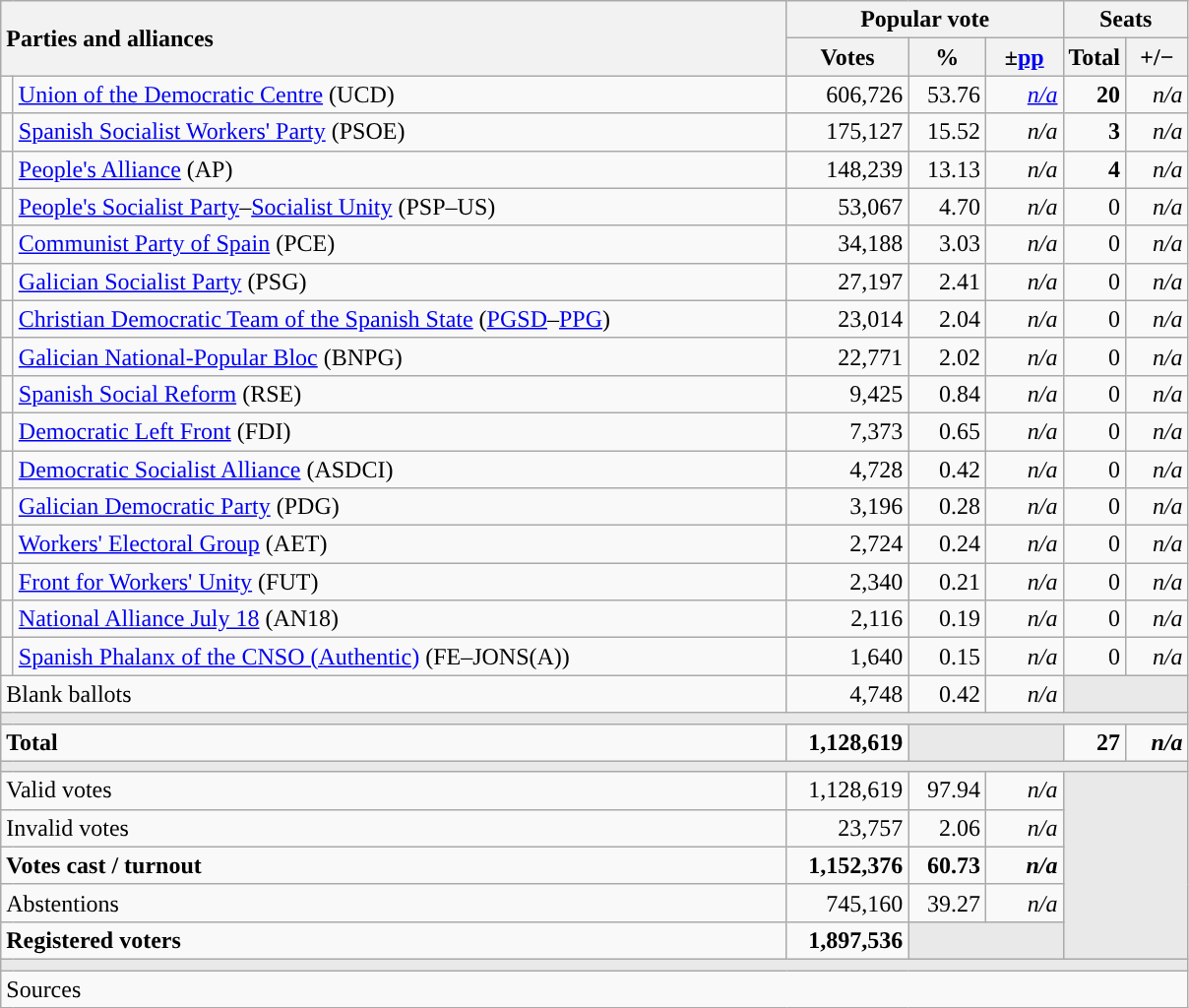<table class="wikitable" style="text-align:right;">
<tr>
<th style="text-align:left;" rowspan="2" colspan="2" width="525">Parties and alliances</th>
<th colspan="3">Popular vote</th>
<th colspan="2">Seats</th>
</tr>
<tr>
<th width="75">Votes</th>
<th width="45">%</th>
<th width="45">±<a href='#'>pp</a></th>
<th width="35">Total</th>
<th width="35">+/−</th>
</tr>
<tr>
<td width="1" style="color:inherit;background:"></td>
<td align="left"><a href='#'>Union of the Democratic Centre</a> (UCD)</td>
<td>606,726</td>
<td>53.76</td>
<td><em><a href='#'>n/a</a></em></td>
<td><strong>20</strong></td>
<td><em>n/a</em></td>
</tr>
<tr>
<td style="color:inherit;background:"></td>
<td align="left"><a href='#'>Spanish Socialist Workers' Party</a> (PSOE)</td>
<td>175,127</td>
<td>15.52</td>
<td><em>n/a</em></td>
<td><strong>3</strong></td>
<td><em>n/a</em></td>
</tr>
<tr>
<td style="color:inherit;background:"></td>
<td align="left"><a href='#'>People's Alliance</a> (AP)</td>
<td>148,239</td>
<td>13.13</td>
<td><em>n/a</em></td>
<td><strong>4</strong></td>
<td><em>n/a</em></td>
</tr>
<tr>
<td style="color:inherit;background:"></td>
<td align="left"><a href='#'>People's Socialist Party</a>–<a href='#'>Socialist Unity</a> (PSP–US)</td>
<td>53,067</td>
<td>4.70</td>
<td><em>n/a</em></td>
<td>0</td>
<td><em>n/a</em></td>
</tr>
<tr>
<td style="color:inherit;background:"></td>
<td align="left"><a href='#'>Communist Party of Spain</a> (PCE)</td>
<td>34,188</td>
<td>3.03</td>
<td><em>n/a</em></td>
<td>0</td>
<td><em>n/a</em></td>
</tr>
<tr>
<td style="color:inherit;background:"></td>
<td align="left"><a href='#'>Galician Socialist Party</a> (PSG)</td>
<td>27,197</td>
<td>2.41</td>
<td><em>n/a</em></td>
<td>0</td>
<td><em>n/a</em></td>
</tr>
<tr>
<td style="color:inherit;background:"></td>
<td align="left"><a href='#'>Christian Democratic Team of the Spanish State</a> (<a href='#'>PGSD</a>–<a href='#'>PPG</a>)</td>
<td>23,014</td>
<td>2.04</td>
<td><em>n/a</em></td>
<td>0</td>
<td><em>n/a</em></td>
</tr>
<tr>
<td style="color:inherit;background:"></td>
<td align="left"><a href='#'>Galician National-Popular Bloc</a> (BNPG)</td>
<td>22,771</td>
<td>2.02</td>
<td><em>n/a</em></td>
<td>0</td>
<td><em>n/a</em></td>
</tr>
<tr>
<td style="color:inherit;background:"></td>
<td align="left"><a href='#'>Spanish Social Reform</a> (RSE)</td>
<td>9,425</td>
<td>0.84</td>
<td><em>n/a</em></td>
<td>0</td>
<td><em>n/a</em></td>
</tr>
<tr>
<td style="color:inherit;background:"></td>
<td align="left"><a href='#'>Democratic Left Front</a> (FDI)</td>
<td>7,373</td>
<td>0.65</td>
<td><em>n/a</em></td>
<td>0</td>
<td><em>n/a</em></td>
</tr>
<tr>
<td style="color:inherit;background:"></td>
<td align="left"><a href='#'>Democratic Socialist Alliance</a> (ASDCI)</td>
<td>4,728</td>
<td>0.42</td>
<td><em>n/a</em></td>
<td>0</td>
<td><em>n/a</em></td>
</tr>
<tr>
<td style="color:inherit;background:"></td>
<td align="left"><a href='#'>Galician Democratic Party</a> (PDG)</td>
<td>3,196</td>
<td>0.28</td>
<td><em>n/a</em></td>
<td>0</td>
<td><em>n/a</em></td>
</tr>
<tr>
<td style="color:inherit;background:"></td>
<td align="left"><a href='#'>Workers' Electoral Group</a> (AET)</td>
<td>2,724</td>
<td>0.24</td>
<td><em>n/a</em></td>
<td>0</td>
<td><em>n/a</em></td>
</tr>
<tr>
<td style="color:inherit;background:"></td>
<td align="left"><a href='#'>Front for Workers' Unity</a> (FUT)</td>
<td>2,340</td>
<td>0.21</td>
<td><em>n/a</em></td>
<td>0</td>
<td><em>n/a</em></td>
</tr>
<tr>
<td style="color:inherit;background:"></td>
<td align="left"><a href='#'>National Alliance July 18</a> (AN18)</td>
<td>2,116</td>
<td>0.19</td>
<td><em>n/a</em></td>
<td>0</td>
<td><em>n/a</em></td>
</tr>
<tr>
<td style="color:inherit;background:"></td>
<td align="left"><a href='#'>Spanish Phalanx of the CNSO (Authentic)</a> (FE–JONS(A))</td>
<td>1,640</td>
<td>0.15</td>
<td><em>n/a</em></td>
<td>0</td>
<td><em>n/a</em></td>
</tr>
<tr>
<td align="left" colspan="2">Blank ballots</td>
<td>4,748</td>
<td>0.42</td>
<td><em>n/a</em></td>
<td bgcolor="#E9E9E9" colspan="2"></td>
</tr>
<tr>
<td colspan="7" bgcolor="#E9E9E9"></td>
</tr>
<tr style="font-weight:bold;">
<td align="left" colspan="2">Total</td>
<td>1,128,619</td>
<td bgcolor="#E9E9E9" colspan="2"></td>
<td>27</td>
<td><em>n/a</em></td>
</tr>
<tr>
<td colspan="7" bgcolor="#E9E9E9"></td>
</tr>
<tr>
<td align="left" colspan="2">Valid votes</td>
<td>1,128,619</td>
<td>97.94</td>
<td><em>n/a</em></td>
<td bgcolor="#E9E9E9" colspan="2" rowspan="5"></td>
</tr>
<tr>
<td align="left" colspan="2">Invalid votes</td>
<td>23,757</td>
<td>2.06</td>
<td><em>n/a</em></td>
</tr>
<tr style="font-weight:bold;">
<td align="left" colspan="2">Votes cast / turnout</td>
<td>1,152,376</td>
<td>60.73</td>
<td><em>n/a</em></td>
</tr>
<tr>
<td align="left" colspan="2">Abstentions</td>
<td>745,160</td>
<td>39.27</td>
<td><em>n/a</em></td>
</tr>
<tr style="font-weight:bold;">
<td align="left" colspan="2">Registered voters</td>
<td>1,897,536</td>
<td bgcolor="#E9E9E9" colspan="2"></td>
</tr>
<tr>
<td colspan="7" bgcolor="#E9E9E9"></td>
</tr>
<tr>
<td align="left" colspan="7">Sources</td>
</tr>
</table>
